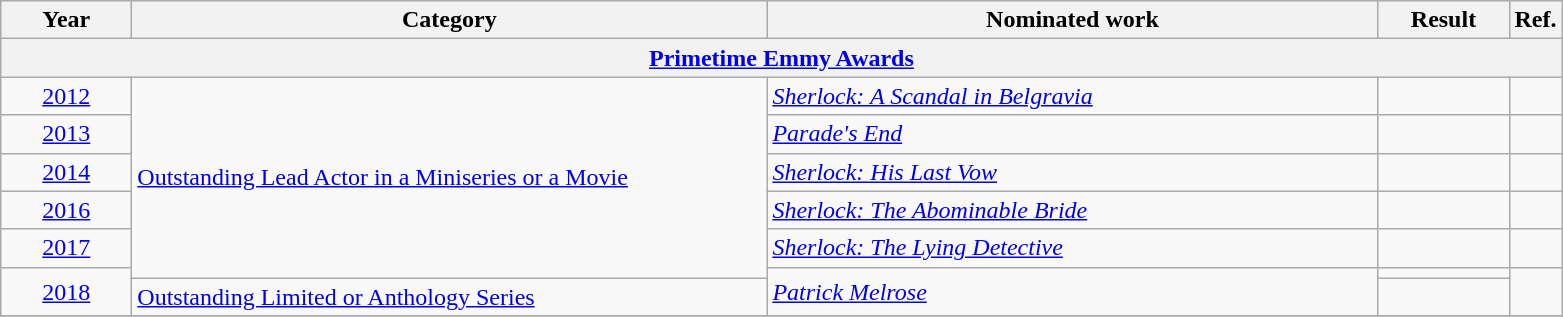<table class=wikitable>
<tr>
<th scope="col" style="width:5em;">Year</th>
<th scope="col" style="width:26em;">Category</th>
<th scope="col" style="width:25em;">Nominated work</th>
<th scope="col" style="width:5em;">Result</th>
<th>Ref.</th>
</tr>
<tr>
<th colspan=5><a href='#'>Primetime Emmy Awards</a></th>
</tr>
<tr>
<td style="text-align:center;"><a href='#'>2012</a></td>
<td rowspan=6><a href='#'>Outstanding Lead Actor in a Miniseries or a Movie</a></td>
<td><em><a href='#'>Sherlock: A Scandal in Belgravia</a></em></td>
<td></td>
<td style="text-align:center;"></td>
</tr>
<tr>
<td style="text-align:center;"><a href='#'>2013</a></td>
<td><em><a href='#'>Parade's End</a></em></td>
<td></td>
<td style="text-align:center;"></td>
</tr>
<tr>
<td style="text-align:center;"><a href='#'>2014</a></td>
<td><em><a href='#'>Sherlock: His Last Vow</a></em></td>
<td></td>
<td style="text-align:center;"></td>
</tr>
<tr>
<td style="text-align:center;"><a href='#'>2016</a></td>
<td><em><a href='#'>Sherlock: The Abominable Bride</a></em></td>
<td></td>
<td style="text-align:center;"></td>
</tr>
<tr>
<td style="text-align:center;"><a href='#'>2017</a></td>
<td><em><a href='#'>Sherlock: The Lying Detective</a></em></td>
<td></td>
<td style="text-align:center;"></td>
</tr>
<tr>
<td rowspan=2, style="text-align:center;"><a href='#'>2018</a></td>
<td rowspan=2><em><a href='#'>Patrick Melrose</a></em></td>
<td></td>
<td rowspan=2, style="text-align:center;"></td>
</tr>
<tr>
<td><a href='#'>Outstanding Limited or Anthology Series</a></td>
<td></td>
</tr>
<tr>
</tr>
</table>
